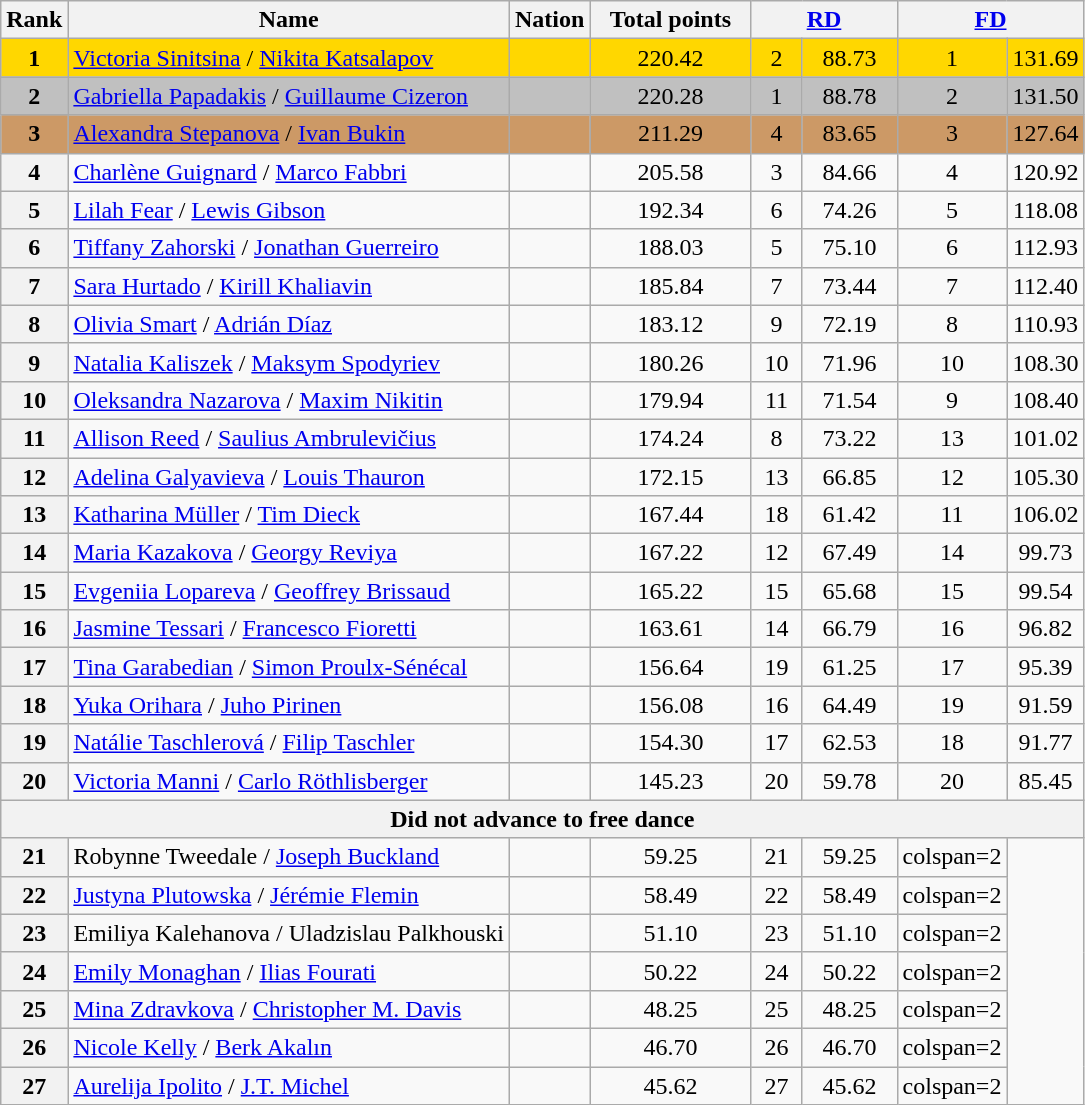<table class="wikitable sortable">
<tr>
<th>Rank</th>
<th>Name</th>
<th>Nation</th>
<th width="100px">Total points</th>
<th colspan="2" width="90px"><a href='#'>RD</a></th>
<th colspan="2" width="90px"><a href='#'>FD</a></th>
</tr>
<tr bgcolor="gold">
<td align="center" bgcolor="gold"><strong>1</strong></td>
<td><a href='#'>Victoria Sinitsina</a> / <a href='#'>Nikita Katsalapov</a></td>
<td></td>
<td align="center">220.42</td>
<td align="center">2</td>
<td align="center">88.73</td>
<td align="center">1</td>
<td align="center">131.69</td>
</tr>
<tr bgcolor="silver">
<td align="center" bgcolor="silver"><strong>2</strong></td>
<td><a href='#'>Gabriella Papadakis</a> / <a href='#'>Guillaume Cizeron</a></td>
<td></td>
<td align="center">220.28</td>
<td align="center">1</td>
<td align="center">88.78</td>
<td align="center">2</td>
<td align="center">131.50</td>
</tr>
<tr bgcolor="#cc9966">
<td align="center" bgcolor="#cc9966"><strong>3</strong></td>
<td><a href='#'>Alexandra Stepanova</a> / <a href='#'>Ivan Bukin</a></td>
<td></td>
<td align="center">211.29</td>
<td align="center">4</td>
<td align="center">83.65</td>
<td align="center">3</td>
<td align="center">127.64</td>
</tr>
<tr>
<th>4</th>
<td><a href='#'>Charlène Guignard</a> / <a href='#'>Marco Fabbri</a></td>
<td></td>
<td align="center">205.58</td>
<td align="center">3</td>
<td align="center">84.66</td>
<td align="center">4</td>
<td align="center">120.92</td>
</tr>
<tr>
<th>5</th>
<td><a href='#'>Lilah Fear</a> / <a href='#'>Lewis Gibson</a></td>
<td></td>
<td align="center">192.34</td>
<td align="center">6</td>
<td align="center">74.26</td>
<td align="center">5</td>
<td align="center">118.08</td>
</tr>
<tr>
<th>6</th>
<td><a href='#'>Tiffany Zahorski</a> / <a href='#'>Jonathan Guerreiro</a></td>
<td></td>
<td align="center">188.03</td>
<td align="center">5</td>
<td align="center">75.10</td>
<td align="center">6</td>
<td align="center">112.93</td>
</tr>
<tr>
<th>7</th>
<td><a href='#'>Sara Hurtado</a> / <a href='#'>Kirill Khaliavin</a></td>
<td></td>
<td align="center">185.84</td>
<td align="center">7</td>
<td align="center">73.44</td>
<td align="center">7</td>
<td align="center">112.40</td>
</tr>
<tr>
<th>8</th>
<td><a href='#'>Olivia Smart</a> / <a href='#'>Adrián Díaz</a></td>
<td></td>
<td align="center">183.12</td>
<td align="center">9</td>
<td align="center">72.19</td>
<td align="center">8</td>
<td align="center">110.93</td>
</tr>
<tr>
<th>9</th>
<td><a href='#'>Natalia Kaliszek</a> / <a href='#'>Maksym Spodyriev</a></td>
<td></td>
<td align="center">180.26</td>
<td align="center">10</td>
<td align="center">71.96</td>
<td align="center">10</td>
<td align="center">108.30</td>
</tr>
<tr>
<th>10</th>
<td><a href='#'>Oleksandra Nazarova</a> / <a href='#'>Maxim Nikitin</a></td>
<td></td>
<td align="center">179.94</td>
<td align="center">11</td>
<td align="center">71.54</td>
<td align="center">9</td>
<td align="center">108.40</td>
</tr>
<tr>
<th>11</th>
<td><a href='#'>Allison Reed</a> / <a href='#'>Saulius Ambrulevičius</a></td>
<td></td>
<td align="center">174.24</td>
<td align="center">8</td>
<td align="center">73.22</td>
<td align="center">13</td>
<td align="center">101.02</td>
</tr>
<tr>
<th>12</th>
<td><a href='#'>Adelina Galyavieva</a> / <a href='#'>Louis Thauron</a></td>
<td></td>
<td align="center">172.15</td>
<td align="center">13</td>
<td align="center">66.85</td>
<td align="center">12</td>
<td align="center">105.30</td>
</tr>
<tr>
<th>13</th>
<td><a href='#'>Katharina Müller</a> / <a href='#'>Tim Dieck</a></td>
<td></td>
<td align="center">167.44</td>
<td align="center">18</td>
<td align="center">61.42</td>
<td align="center">11</td>
<td align="center">106.02</td>
</tr>
<tr>
<th>14</th>
<td><a href='#'>Maria Kazakova</a> / <a href='#'>Georgy Reviya</a></td>
<td></td>
<td align="center">167.22</td>
<td align="center">12</td>
<td align="center">67.49</td>
<td align="center">14</td>
<td align="center">99.73</td>
</tr>
<tr>
<th>15</th>
<td><a href='#'>Evgeniia Lopareva</a> / <a href='#'>Geoffrey Brissaud</a></td>
<td></td>
<td align="center">165.22</td>
<td align="center">15</td>
<td align="center">65.68</td>
<td align="center">15</td>
<td align="center">99.54</td>
</tr>
<tr>
<th>16</th>
<td><a href='#'>Jasmine Tessari</a> / <a href='#'>Francesco Fioretti</a></td>
<td></td>
<td align="center">163.61</td>
<td align="center">14</td>
<td align="center">66.79</td>
<td align="center">16</td>
<td align="center">96.82</td>
</tr>
<tr>
<th>17</th>
<td><a href='#'>Tina Garabedian</a> / <a href='#'>Simon Proulx-Sénécal</a></td>
<td></td>
<td align="center">156.64</td>
<td align="center">19</td>
<td align="center">61.25</td>
<td align="center">17</td>
<td align="center">95.39</td>
</tr>
<tr>
<th>18</th>
<td><a href='#'>Yuka Orihara</a> / <a href='#'>Juho Pirinen</a></td>
<td></td>
<td align="center">156.08</td>
<td align="center">16</td>
<td align="center">64.49</td>
<td align="center">19</td>
<td align="center">91.59</td>
</tr>
<tr>
<th>19</th>
<td><a href='#'>Natálie Taschlerová</a> / <a href='#'>Filip Taschler</a></td>
<td></td>
<td align="center">154.30</td>
<td align="center">17</td>
<td align="center">62.53</td>
<td align="center">18</td>
<td align="center">91.77</td>
</tr>
<tr>
<th>20</th>
<td><a href='#'>Victoria Manni</a> / <a href='#'>Carlo Röthlisberger</a></td>
<td></td>
<td align="center">145.23</td>
<td align="center">20</td>
<td align="center">59.78</td>
<td align="center">20</td>
<td align="center">85.45</td>
</tr>
<tr>
<th colspan=8>Did not advance to free dance</th>
</tr>
<tr>
<th>21</th>
<td>Robynne Tweedale / <a href='#'>Joseph Buckland</a></td>
<td></td>
<td align="center">59.25</td>
<td align="center">21</td>
<td align="center">59.25</td>
<td>colspan=2 </td>
</tr>
<tr>
<th>22</th>
<td><a href='#'>Justyna Plutowska</a> / <a href='#'>Jérémie Flemin</a></td>
<td></td>
<td align="center">58.49</td>
<td align="center">22</td>
<td align="center">58.49</td>
<td>colspan=2 </td>
</tr>
<tr>
<th>23</th>
<td>Emiliya Kalehanova / Uladzislau Palkhouski</td>
<td></td>
<td align="center">51.10</td>
<td align="center">23</td>
<td align="center">51.10</td>
<td>colspan=2 </td>
</tr>
<tr>
<th>24</th>
<td><a href='#'>Emily Monaghan</a> / <a href='#'>Ilias Fourati</a></td>
<td></td>
<td align="center">50.22</td>
<td align="center">24</td>
<td align="center">50.22</td>
<td>colspan=2 </td>
</tr>
<tr>
<th>25</th>
<td><a href='#'>Mina Zdravkova</a> / <a href='#'>Christopher M. Davis</a></td>
<td></td>
<td align="center">48.25</td>
<td align="center">25</td>
<td align="center">48.25</td>
<td>colspan=2 </td>
</tr>
<tr>
<th>26</th>
<td><a href='#'>Nicole Kelly</a> / <a href='#'>Berk Akalın</a></td>
<td></td>
<td align="center">46.70</td>
<td align="center">26</td>
<td align="center">46.70</td>
<td>colspan=2 </td>
</tr>
<tr>
<th>27</th>
<td><a href='#'>Aurelija Ipolito</a> / <a href='#'>J.T. Michel</a></td>
<td></td>
<td align="center">45.62</td>
<td align="center">27</td>
<td align="center">45.62</td>
<td>colspan=2 </td>
</tr>
</table>
